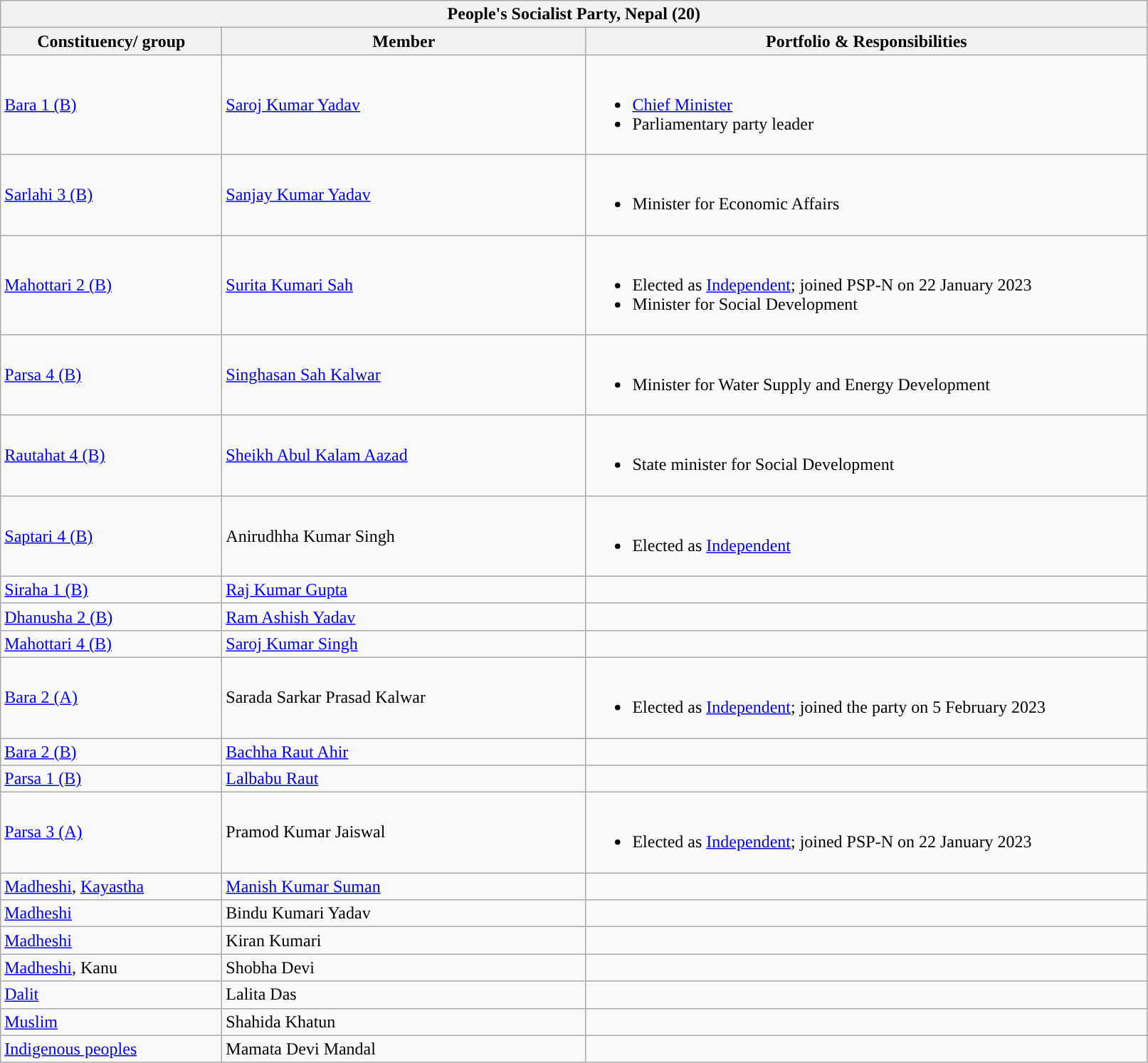<table class="wikitable sortable mw-collapsible mw-collapsed">
<tr>
<th colspan="3" style="width: 800pt; background:">People's Socialist Party, Nepal (20)</th>
</tr>
<tr>
<th style="width:150pt;">Constituency/ group</th>
<th style="width:250pt;">Member</th>
<th>Portfolio & Responsibilities</th>
</tr>
<tr>
<td><a href='#'>Bara 1 (B)</a></td>
<td><a href='#'>Saroj Kumar Yadav</a></td>
<td><br><ul><li><a href='#'>Chief Minister</a></li><li>Parliamentary party leader</li></ul></td>
</tr>
<tr>
<td><a href='#'>Sarlahi 3 (B)</a></td>
<td><a href='#'>Sanjay Kumar Yadav</a></td>
<td><br><ul><li>Minister for Economic Affairs</li></ul></td>
</tr>
<tr>
<td><a href='#'>Mahottari 2 (B)</a></td>
<td><a href='#'>Surita Kumari Sah</a></td>
<td><br><ul><li>Elected as <a href='#'>Independent</a>; joined PSP-N on 22 January 2023</li><li>Minister for Social Development</li></ul></td>
</tr>
<tr>
<td><a href='#'>Parsa 4 (B)</a></td>
<td><a href='#'>Singhasan Sah Kalwar</a></td>
<td><br><ul><li>Minister for Water Supply and Energy Development</li></ul></td>
</tr>
<tr>
<td><a href='#'>Rautahat 4 (B)</a></td>
<td><a href='#'>Sheikh Abul Kalam Aazad</a></td>
<td><br><ul><li>State minister for Social Development</li></ul></td>
</tr>
<tr>
<td><a href='#'>Saptari 4 (B)</a></td>
<td>Anirudhha Kumar Singh</td>
<td><br><ul><li>Elected as <a href='#'>Independent</a></li></ul></td>
</tr>
<tr>
<td><a href='#'>Siraha 1 (B)</a></td>
<td><a href='#'>Raj Kumar Gupta</a></td>
<td></td>
</tr>
<tr>
<td><a href='#'>Dhanusha 2 (B)</a></td>
<td><a href='#'>Ram Ashish Yadav</a></td>
<td></td>
</tr>
<tr>
<td><a href='#'>Mahottari 4 (B)</a></td>
<td><a href='#'>Saroj Kumar Singh</a></td>
<td></td>
</tr>
<tr>
<td><a href='#'>Bara 2 (A)</a></td>
<td>Sarada Sarkar Prasad Kalwar</td>
<td><br><ul><li>Elected as <a href='#'>Independent</a>; joined the party on 5 February 2023</li></ul></td>
</tr>
<tr>
<td><a href='#'>Bara 2 (B)</a></td>
<td><a href='#'>Bachha Raut Ahir</a></td>
<td></td>
</tr>
<tr>
<td><a href='#'>Parsa 1 (B)</a></td>
<td><a href='#'>Lalbabu Raut</a></td>
<td></td>
</tr>
<tr>
<td><a href='#'>Parsa 3 (A)</a></td>
<td>Pramod Kumar Jaiswal</td>
<td><br><ul><li>Elected as <a href='#'>Independent</a>; joined PSP-N on 22 January 2023</li></ul></td>
</tr>
<tr>
<td><a href='#'>Madheshi</a>, <a href='#'>Kayastha</a></td>
<td><a href='#'>Manish Kumar Suman</a></td>
<td></td>
</tr>
<tr>
<td><a href='#'>Madheshi</a></td>
<td>Bindu Kumari Yadav</td>
<td></td>
</tr>
<tr>
<td><a href='#'>Madheshi</a></td>
<td>Kiran Kumari</td>
<td></td>
</tr>
<tr>
<td><a href='#'>Madheshi</a>, Kanu</td>
<td>Shobha Devi</td>
<td></td>
</tr>
<tr>
<td><a href='#'>Dalit</a></td>
<td>Lalita Das</td>
<td></td>
</tr>
<tr>
<td><a href='#'>Muslim</a></td>
<td>Shahida Khatun</td>
<td></td>
</tr>
<tr>
<td><a href='#'>Indigenous peoples</a></td>
<td>Mamata Devi Mandal</td>
<td></td>
</tr>
</table>
